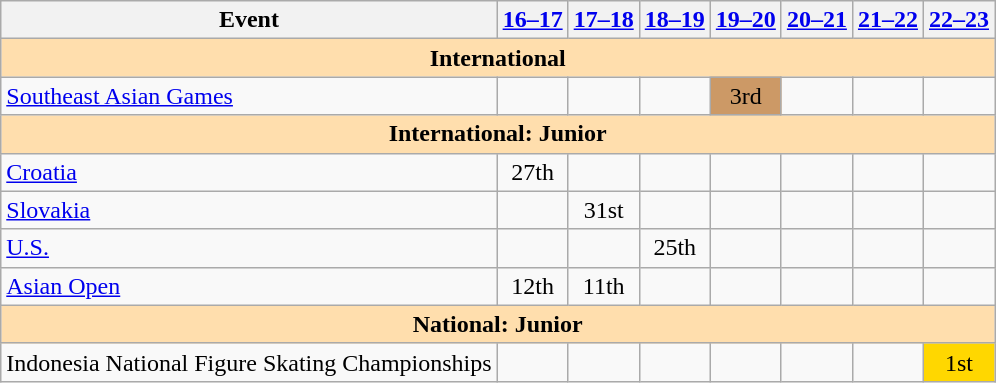<table class="wikitable" style="text-align:center">
<tr>
<th>Event</th>
<th><a href='#'>16–17</a></th>
<th><a href='#'>17–18</a></th>
<th><a href='#'>18–19</a></th>
<th><a href='#'>19–20</a></th>
<th><a href='#'>20–21</a></th>
<th><a href='#'>21–22</a></th>
<th><a href='#'>22–23</a></th>
</tr>
<tr>
<th style="background-color: #ffdead; " colspan=8 align=center>International</th>
</tr>
<tr>
<td align=left><a href='#'>Southeast Asian Games</a></td>
<td></td>
<td></td>
<td></td>
<td bgcolor=cc9966>3rd</td>
<td></td>
<td></td>
<td></td>
</tr>
<tr>
<th style="background-color: #ffdead; " colspan=8 align=center>International: Junior</th>
</tr>
<tr>
<td align=left> <a href='#'>Croatia</a></td>
<td>27th</td>
<td></td>
<td></td>
<td></td>
<td></td>
<td></td>
<td></td>
</tr>
<tr>
<td align=left> <a href='#'>Slovakia</a></td>
<td></td>
<td>31st</td>
<td></td>
<td></td>
<td></td>
<td></td>
<td></td>
</tr>
<tr>
<td align=left> <a href='#'>U.S.</a></td>
<td></td>
<td></td>
<td>25th</td>
<td></td>
<td></td>
<td></td>
<td></td>
</tr>
<tr>
<td align=left><a href='#'>Asian Open</a></td>
<td>12th</td>
<td>11th</td>
<td></td>
<td></td>
<td></td>
<td></td>
<td></td>
</tr>
<tr>
<th style="background-color: #ffdead; " colspan=8 align=center>National: Junior</th>
</tr>
<tr>
<td align=left>Indonesia National Figure Skating Championships</td>
<td></td>
<td></td>
<td></td>
<td></td>
<td></td>
<td></td>
<td bgcolor="gold">1st</td>
</tr>
</table>
